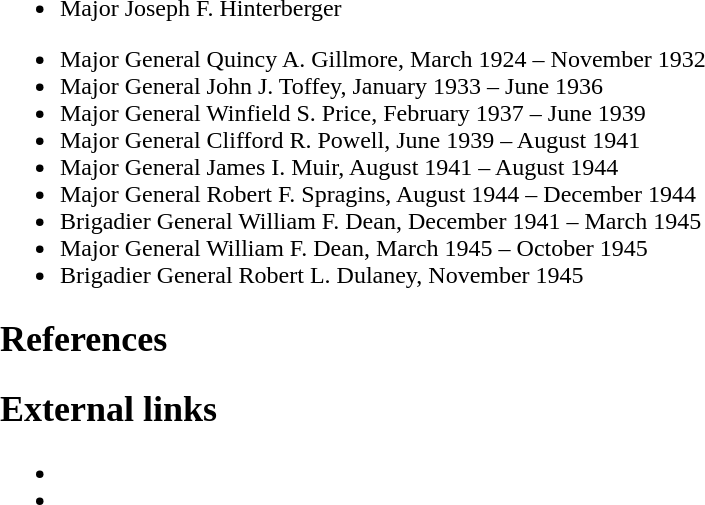<table border="0" cellspacing="0" cellpadding="20" align="center">
<tr>
<td valign="top" width="33%"><br><ul><li>Major Joseph F. Hinterberger</li></ul><ul><li>Major General Quincy A. Gillmore, March 1924 – November 1932</li><li>Major General John J. Toffey, January 1933 – June 1936</li><li>Major General Winfield S. Price, February 1937 – June 1939</li><li>Major General Clifford R. Powell, June 1939 – August 1941</li><li>Major General James I. Muir, August 1941 – August 1944</li><li>Major General Robert F. Spragins, August 1944 – December 1944</li><li>Brigadier General William F. Dean, December 1941 – March 1945</li><li>Major General William F. Dean, March 1945 – October 1945</li><li>Brigadier General Robert L. Dulaney, November 1945</li></ul><h2>References</h2><h2>External links</h2><ul><li> </li><li></li></ul><br>





</td>
</tr>
</table>
